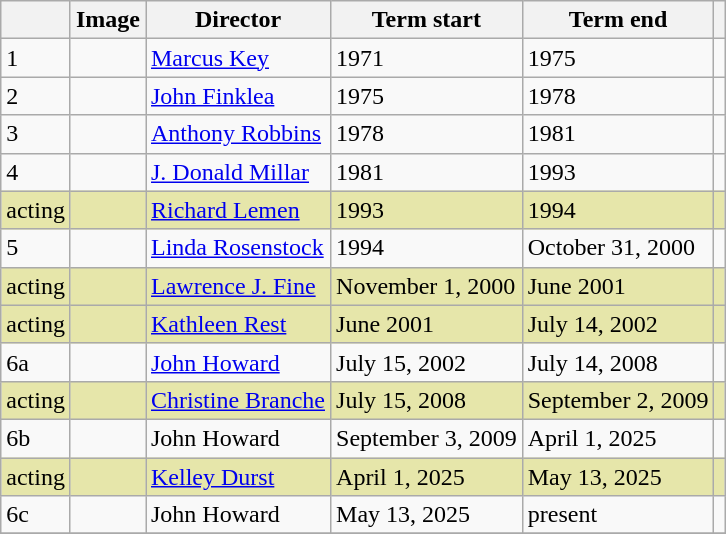<table class="wikitable">
<tr>
<th></th>
<th>Image</th>
<th>Director</th>
<th>Term start</th>
<th>Term end</th>
<th></th>
</tr>
<tr>
<td>1</td>
<td></td>
<td><a href='#'>Marcus Key</a></td>
<td>1971</td>
<td>1975</td>
<td></td>
</tr>
<tr>
<td>2</td>
<td></td>
<td><a href='#'>John Finklea</a></td>
<td>1975</td>
<td>1978</td>
<td></td>
</tr>
<tr>
<td>3</td>
<td></td>
<td><a href='#'>Anthony Robbins</a></td>
<td>1978</td>
<td>1981</td>
<td></td>
</tr>
<tr>
<td>4</td>
<td></td>
<td><a href='#'>J. Donald Millar</a></td>
<td>1981</td>
<td>1993</td>
<td></td>
</tr>
<tr bgcolor="#e6e6aa">
<td>acting</td>
<td></td>
<td><a href='#'>Richard Lemen</a></td>
<td>1993</td>
<td>1994</td>
<td></td>
</tr>
<tr>
<td>5</td>
<td></td>
<td><a href='#'>Linda Rosenstock</a></td>
<td>1994</td>
<td>October 31, 2000</td>
<td></td>
</tr>
<tr bgcolor="#e6e6aa">
<td>acting</td>
<td></td>
<td><a href='#'>Lawrence J. Fine</a></td>
<td>November 1, 2000</td>
<td>June 2001</td>
<td></td>
</tr>
<tr bgcolor="#e6e6aa">
<td>acting</td>
<td></td>
<td><a href='#'>Kathleen Rest</a></td>
<td>June 2001</td>
<td>July 14, 2002</td>
<td></td>
</tr>
<tr>
<td>6a</td>
<td></td>
<td><a href='#'>John Howard</a></td>
<td>July 15, 2002</td>
<td>July 14, 2008</td>
<td></td>
</tr>
<tr bgcolor="#e6e6aa">
<td>acting</td>
<td></td>
<td><a href='#'>Christine Branche</a></td>
<td>July 15, 2008</td>
<td>September 2, 2009</td>
<td></td>
</tr>
<tr>
<td>6b</td>
<td></td>
<td>John Howard</td>
<td>September 3, 2009</td>
<td>April 1, 2025</td>
<td></td>
</tr>
<tr bgcolor="#e6e6aa">
<td>acting</td>
<td></td>
<td><a href='#'>Kelley Durst</a></td>
<td>April 1, 2025</td>
<td>May 13, 2025</td>
<td></td>
</tr>
<tr>
<td>6c</td>
<td></td>
<td>John Howard</td>
<td>May 13, 2025</td>
<td>present</td>
<td></td>
</tr>
<tr>
</tr>
</table>
